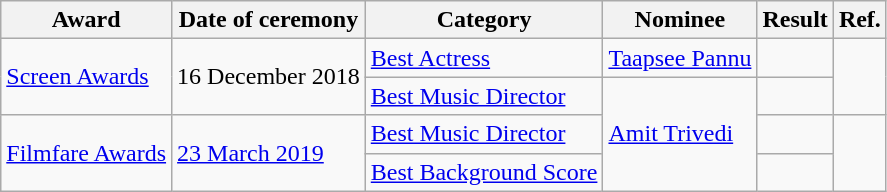<table class="wikitable plainrowheaders sortable">
<tr>
<th>Award</th>
<th>Date of ceremony</th>
<th>Category</th>
<th>Nominee</th>
<th>Result</th>
<th>Ref.</th>
</tr>
<tr>
<td rowspan="2"><a href='#'>Screen Awards</a></td>
<td rowspan="2">16 December 2018</td>
<td><a href='#'>Best Actress</a></td>
<td><a href='#'>Taapsee Pannu</a></td>
<td></td>
<td rowspan="2"></td>
</tr>
<tr>
<td><a href='#'>Best Music Director</a></td>
<td rowspan="3"><a href='#'>Amit Trivedi</a></td>
<td></td>
</tr>
<tr>
<td rowspan="2"><a href='#'>Filmfare Awards</a></td>
<td rowspan="2"><a href='#'>23 March 2019</a></td>
<td><a href='#'>Best Music Director</a></td>
<td></td>
<td rowspan="2"></td>
</tr>
<tr>
<td><a href='#'>Best Background Score</a></td>
<td></td>
</tr>
</table>
